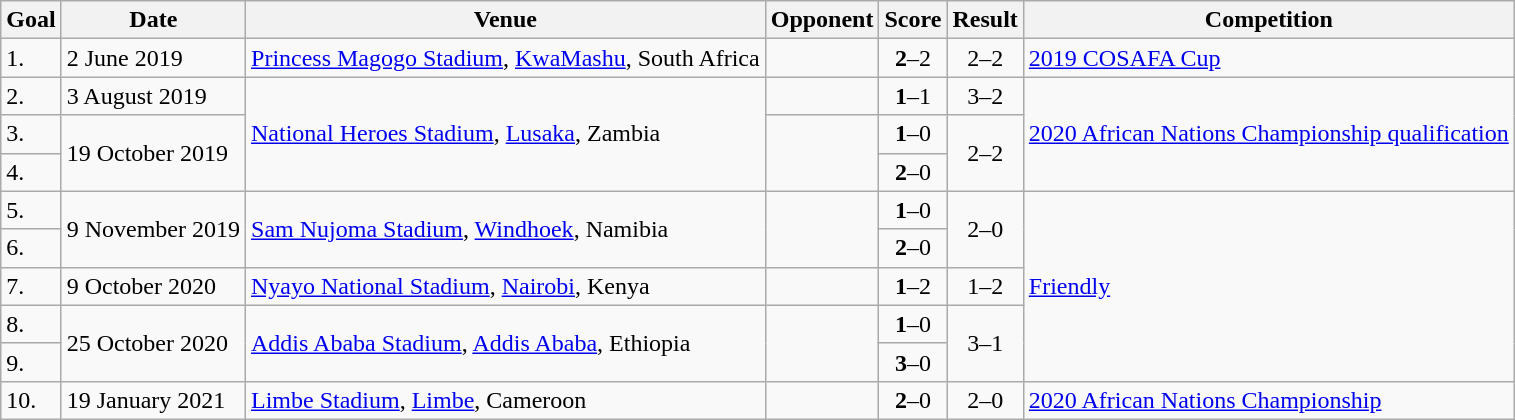<table class="wikitable plainrowheaders sortable">
<tr>
<th>Goal</th>
<th>Date</th>
<th>Venue</th>
<th>Opponent</th>
<th>Score</th>
<th>Result</th>
<th>Competition</th>
</tr>
<tr>
<td>1.</td>
<td>2 June 2019</td>
<td><a href='#'>Princess Magogo Stadium</a>, <a href='#'>KwaMashu</a>, South Africa</td>
<td></td>
<td align=center><strong>2</strong>–2</td>
<td align=center>2–2 </td>
<td><a href='#'>2019 COSAFA Cup</a></td>
</tr>
<tr>
<td>2.</td>
<td>3 August 2019</td>
<td rowspan=3><a href='#'>National Heroes Stadium</a>, <a href='#'>Lusaka</a>, Zambia</td>
<td></td>
<td align=center><strong>1</strong>–1</td>
<td align=center>3–2</td>
<td rowspan=3><a href='#'>2020 African Nations Championship qualification</a></td>
</tr>
<tr>
<td>3.</td>
<td rowspan=2>19 October 2019</td>
<td rowspan=2></td>
<td align=center><strong>1</strong>–0</td>
<td rowspan=2 align=center>2–2</td>
</tr>
<tr>
<td>4.</td>
<td align=center><strong>2</strong>–0</td>
</tr>
<tr>
<td>5.</td>
<td rowspan="2">9 November 2019</td>
<td rowspan="2"><a href='#'>Sam Nujoma Stadium</a>, <a href='#'>Windhoek</a>, Namibia</td>
<td rowspan="2"></td>
<td align=center><strong>1</strong>–0</td>
<td rowspan="2" style="text-align:center">2–0</td>
<td rowspan="5"><a href='#'>Friendly</a></td>
</tr>
<tr>
<td>6.</td>
<td align=center><strong>2</strong>–0</td>
</tr>
<tr>
<td>7.</td>
<td>9 October 2020</td>
<td><a href='#'>Nyayo National Stadium</a>, <a href='#'>Nairobi</a>, Kenya</td>
<td></td>
<td align=center><strong>1</strong>–2</td>
<td align=center>1–2</td>
</tr>
<tr>
<td>8.</td>
<td rowspan="2">25 October 2020</td>
<td rowspan="2"><a href='#'>Addis Ababa Stadium</a>, <a href='#'>Addis Ababa</a>, Ethiopia</td>
<td rowspan="2"></td>
<td align=center><strong>1</strong>–0</td>
<td rowspan="2" style="text-align:center">3–1</td>
</tr>
<tr>
<td>9.</td>
<td align=center><strong>3</strong>–0</td>
</tr>
<tr>
<td>10.</td>
<td>19 January 2021</td>
<td><a href='#'>Limbe Stadium</a>, <a href='#'>Limbe</a>, Cameroon</td>
<td></td>
<td align=center><strong>2</strong>–0</td>
<td align=center>2–0</td>
<td><a href='#'>2020 African Nations Championship</a></td>
</tr>
</table>
